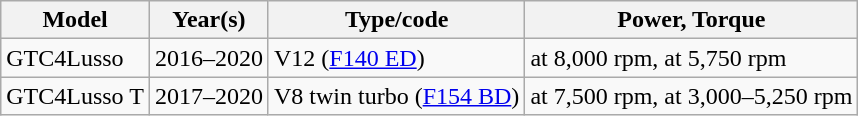<table class="wikitable sortable collapsible">
<tr>
<th>Model</th>
<th>Year(s)</th>
<th>Type/code</th>
<th>Power, Torque</th>
</tr>
<tr>
<td>GTC4Lusso</td>
<td>2016–2020</td>
<td> V12 (<a href='#'>F140 ED</a>)</td>
<td> at 8,000 rpm,  at 5,750 rpm</td>
</tr>
<tr>
<td>GTC4Lusso T</td>
<td>2017–2020</td>
<td> V8 twin turbo (<a href='#'>F154 BD</a>)</td>
<td> at 7,500 rpm,  at 3,000–5,250 rpm</td>
</tr>
</table>
